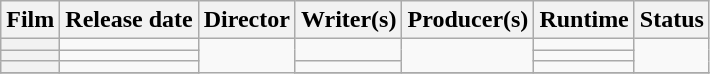<table class="wikitable">
<tr>
<th>Film</th>
<th>Release date</th>
<th>Director</th>
<th>Writer(s)</th>
<th>Producer(s)</th>
<th>Runtime</th>
<th>Status</th>
</tr>
<tr>
<th></th>
<td></td>
<td rowspan=4></td>
<td rowspan=2></td>
<td rowspan=3></td>
<td></td>
<td rowspan="3"></td>
</tr>
<tr>
<th></th>
<td></td>
<td></td>
</tr>
<tr>
<th></th>
<td></td>
<td></td>
<td></td>
</tr>
<tr>
</tr>
</table>
